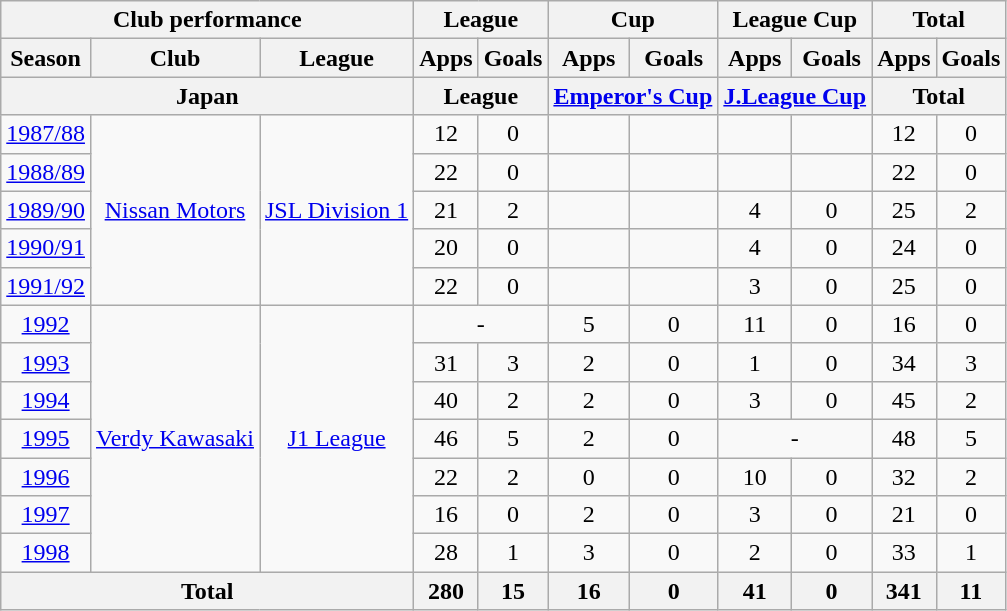<table class="wikitable" style="text-align:center;">
<tr>
<th colspan=3>Club performance</th>
<th colspan=2>League</th>
<th colspan=2>Cup</th>
<th colspan=2>League Cup</th>
<th colspan=2>Total</th>
</tr>
<tr>
<th>Season</th>
<th>Club</th>
<th>League</th>
<th>Apps</th>
<th>Goals</th>
<th>Apps</th>
<th>Goals</th>
<th>Apps</th>
<th>Goals</th>
<th>Apps</th>
<th>Goals</th>
</tr>
<tr>
<th colspan=3>Japan</th>
<th colspan=2>League</th>
<th colspan=2><a href='#'>Emperor's Cup</a></th>
<th colspan=2><a href='#'>J.League Cup</a></th>
<th colspan=2>Total</th>
</tr>
<tr>
<td><a href='#'>1987/88</a></td>
<td rowspan="5"><a href='#'>Nissan Motors</a></td>
<td rowspan="5"><a href='#'>JSL Division 1</a></td>
<td>12</td>
<td>0</td>
<td></td>
<td></td>
<td></td>
<td></td>
<td>12</td>
<td>0</td>
</tr>
<tr>
<td><a href='#'>1988/89</a></td>
<td>22</td>
<td>0</td>
<td></td>
<td></td>
<td></td>
<td></td>
<td>22</td>
<td>0</td>
</tr>
<tr>
<td><a href='#'>1989/90</a></td>
<td>21</td>
<td>2</td>
<td></td>
<td></td>
<td>4</td>
<td>0</td>
<td>25</td>
<td>2</td>
</tr>
<tr>
<td><a href='#'>1990/91</a></td>
<td>20</td>
<td>0</td>
<td></td>
<td></td>
<td>4</td>
<td>0</td>
<td>24</td>
<td>0</td>
</tr>
<tr>
<td><a href='#'>1991/92</a></td>
<td>22</td>
<td>0</td>
<td></td>
<td></td>
<td>3</td>
<td>0</td>
<td>25</td>
<td>0</td>
</tr>
<tr>
<td><a href='#'>1992</a></td>
<td rowspan="7"><a href='#'>Verdy Kawasaki</a></td>
<td rowspan="7"><a href='#'>J1 League</a></td>
<td colspan="2">-</td>
<td>5</td>
<td>0</td>
<td>11</td>
<td>0</td>
<td>16</td>
<td>0</td>
</tr>
<tr>
<td><a href='#'>1993</a></td>
<td>31</td>
<td>3</td>
<td>2</td>
<td>0</td>
<td>1</td>
<td>0</td>
<td>34</td>
<td>3</td>
</tr>
<tr>
<td><a href='#'>1994</a></td>
<td>40</td>
<td>2</td>
<td>2</td>
<td>0</td>
<td>3</td>
<td>0</td>
<td>45</td>
<td>2</td>
</tr>
<tr>
<td><a href='#'>1995</a></td>
<td>46</td>
<td>5</td>
<td>2</td>
<td>0</td>
<td colspan="2">-</td>
<td>48</td>
<td>5</td>
</tr>
<tr>
<td><a href='#'>1996</a></td>
<td>22</td>
<td>2</td>
<td>0</td>
<td>0</td>
<td>10</td>
<td>0</td>
<td>32</td>
<td>2</td>
</tr>
<tr>
<td><a href='#'>1997</a></td>
<td>16</td>
<td>0</td>
<td>2</td>
<td>0</td>
<td>3</td>
<td>0</td>
<td>21</td>
<td>0</td>
</tr>
<tr>
<td><a href='#'>1998</a></td>
<td>28</td>
<td>1</td>
<td>3</td>
<td>0</td>
<td>2</td>
<td>0</td>
<td>33</td>
<td>1</td>
</tr>
<tr>
<th colspan=3>Total</th>
<th>280</th>
<th>15</th>
<th>16</th>
<th>0</th>
<th>41</th>
<th>0</th>
<th>341</th>
<th>11</th>
</tr>
</table>
